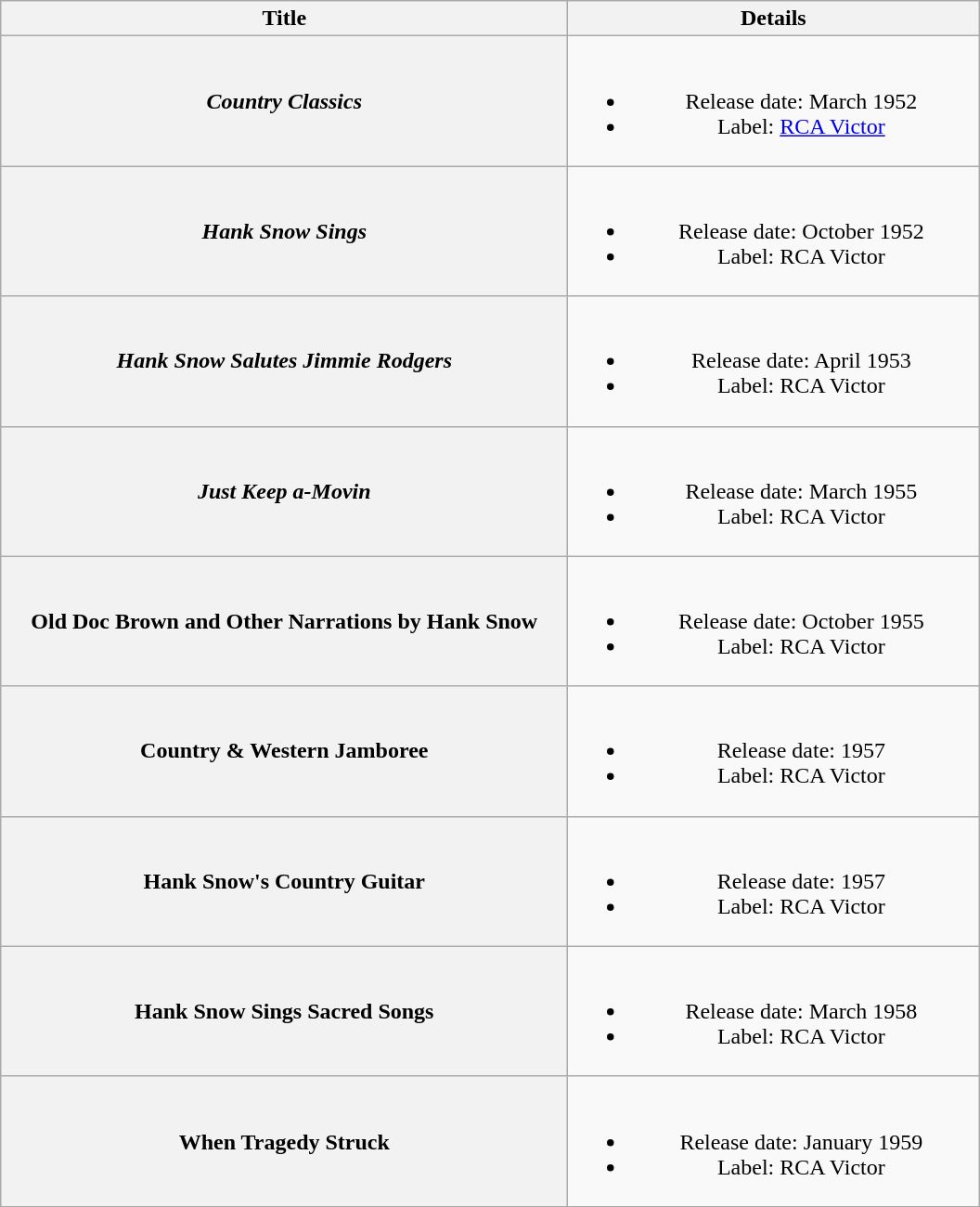<table class="wikitable plainrowheaders" style="text-align:center;">
<tr>
<th style="width:25em;">Title</th>
<th style="width:18em;">Details</th>
</tr>
<tr>
<th scope="row"><em>Country Classics</em></th>
<td><br><ul><li>Release date: March 1952</li><li>Label: <a href='#'>RCA Victor</a></li></ul></td>
</tr>
<tr>
<th scope="row"><em>Hank Snow Sings</em></th>
<td><br><ul><li>Release date: October 1952</li><li>Label: RCA Victor</li></ul></td>
</tr>
<tr>
<th scope="row"><em>Hank Snow Salutes Jimmie Rodgers</em></th>
<td><br><ul><li>Release date: April 1953</li><li>Label: RCA Victor</li></ul></td>
</tr>
<tr>
<th scope="row"><em>Just Keep a-Movin<strong></th>
<td><br><ul><li>Release date: March 1955</li><li>Label: RCA Victor</li></ul></td>
</tr>
<tr>
<th scope="row"></em>Old Doc Brown and Other Narrations by Hank Snow<em></th>
<td><br><ul><li>Release date: October 1955</li><li>Label: RCA Victor</li></ul></td>
</tr>
<tr>
<th scope="row"></em>Country & Western Jamboree<em></th>
<td><br><ul><li>Release date: 1957</li><li>Label: RCA Victor</li></ul></td>
</tr>
<tr>
<th scope="row"></em>Hank Snow's Country Guitar<em></th>
<td><br><ul><li>Release date: 1957</li><li>Label: RCA Victor</li></ul></td>
</tr>
<tr>
<th scope="row"></em>Hank Snow Sings Sacred Songs<em></th>
<td><br><ul><li>Release date: March 1958</li><li>Label: RCA Victor</li></ul></td>
</tr>
<tr>
<th scope="row"></em>When Tragedy Struck<em></th>
<td><br><ul><li>Release date: January 1959</li><li>Label: RCA Victor</li></ul></td>
</tr>
</table>
